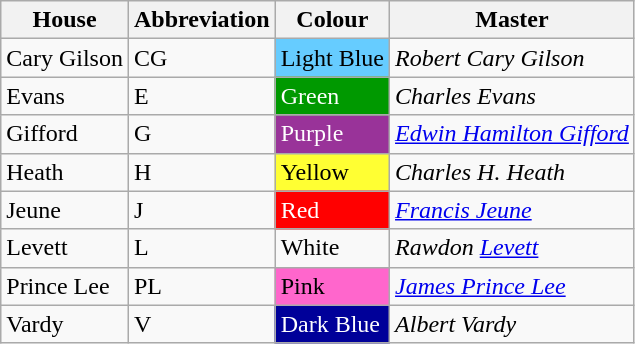<table class="wikitable" style="float:center;">
<tr>
<th><strong>House</strong></th>
<th><strong>Abbreviation</strong></th>
<th><strong>Colour</strong></th>
<th><strong>Master</strong></th>
</tr>
<tr>
<td>Cary Gilson</td>
<td>CG</td>
<td style="background:#6cf; color:#000;">Light Blue</td>
<td><em>Robert Cary Gilson</em></td>
</tr>
<tr>
<td>Evans</td>
<td>E</td>
<td style="background:#090; color:#fff;">Green</td>
<td><em>Charles Evans</em></td>
</tr>
<tr>
<td>Gifford</td>
<td>G</td>
<td style="background:#939; color:#fff;">Purple</td>
<td><em><a href='#'>Edwin Hamilton Gifford</a></em></td>
</tr>
<tr>
<td>Heath</td>
<td>H</td>
<td style="background:#ff3;">Yellow</td>
<td><em>Charles H. Heath</em></td>
</tr>
<tr>
<td>Jeune</td>
<td>J</td>
<td style="background:#f00; color:#fff;">Red</td>
<td><em><a href='#'>Francis Jeune</a></em></td>
</tr>
<tr>
<td>Levett</td>
<td>L</td>
<td ;">White</td>
<td><em>Rawdon <a href='#'>Levett</a></em></td>
</tr>
<tr>
<td>Prince Lee</td>
<td>PL</td>
<td style="background:#f6c;">Pink</td>
<td><em><a href='#'>James Prince Lee</a></em></td>
</tr>
<tr>
<td>Vardy</td>
<td>V</td>
<td style="background:#009; color:#fff;">Dark Blue</td>
<td><em>Albert Vardy</em></td>
</tr>
</table>
